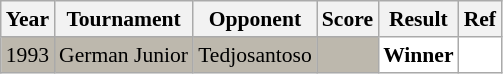<table class="sortable wikitable" style="font-size: 90%;">
<tr>
<th>Year</th>
<th>Tournament</th>
<th>Opponent</th>
<th>Score</th>
<th>Result</th>
<th>Ref</th>
</tr>
<tr style="background:#BDB8AD">
<td align="center">1993</td>
<td align="left">German Junior</td>
<td align="left"> Tedjosantoso</td>
<td align="left"></td>
<td style="text-align:left; background:white"> <strong>Winner</strong></td>
<td style="text-align:center; background:white"></td>
</tr>
</table>
